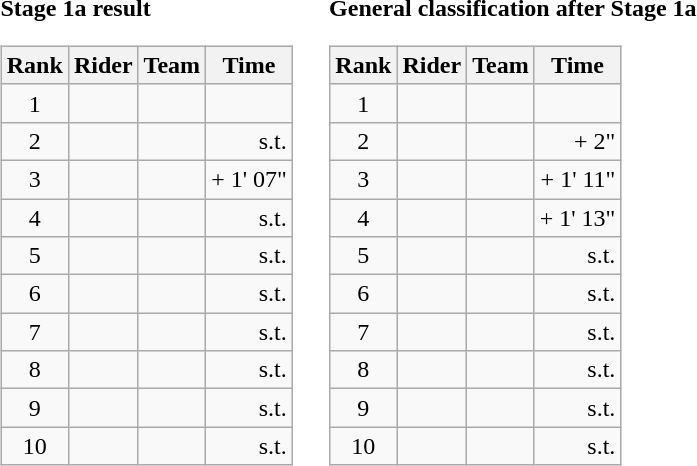<table>
<tr>
<td><strong>Stage 1a result</strong><br><table class="wikitable">
<tr>
<th scope="col">Rank</th>
<th scope="col">Rider</th>
<th scope="col">Team</th>
<th scope="col">Time</th>
</tr>
<tr>
<td style="text-align:center;">1</td>
<td></td>
<td></td>
<td style="text-align:right;"></td>
</tr>
<tr>
<td style="text-align:center;">2</td>
<td></td>
<td></td>
<td style="text-align:right;">s.t.</td>
</tr>
<tr>
<td style="text-align:center;">3</td>
<td></td>
<td></td>
<td style="text-align:right;">+ 1' 07"</td>
</tr>
<tr>
<td style="text-align:center;">4</td>
<td></td>
<td></td>
<td style="text-align:right;">s.t.</td>
</tr>
<tr>
<td style="text-align:center;">5</td>
<td></td>
<td></td>
<td style="text-align:right;">s.t.</td>
</tr>
<tr>
<td style="text-align:center;">6</td>
<td></td>
<td></td>
<td style="text-align:right;">s.t.</td>
</tr>
<tr>
<td style="text-align:center;">7</td>
<td></td>
<td></td>
<td style="text-align:right;">s.t.</td>
</tr>
<tr>
<td style="text-align:center;">8</td>
<td></td>
<td></td>
<td style="text-align:right;">s.t.</td>
</tr>
<tr>
<td style="text-align:center;">9</td>
<td></td>
<td></td>
<td style="text-align:right;">s.t.</td>
</tr>
<tr>
<td style="text-align:center;">10</td>
<td></td>
<td></td>
<td style="text-align:right;">s.t.</td>
</tr>
</table>
</td>
<td></td>
<td><strong>General classification after Stage 1a</strong><br><table class="wikitable">
<tr>
<th scope="col">Rank</th>
<th scope="col">Rider</th>
<th scope="col">Team</th>
<th scope="col">Time</th>
</tr>
<tr>
<td style="text-align:center;">1</td>
<td>   </td>
<td></td>
<td style="text-align:right;"></td>
</tr>
<tr>
<td style="text-align:center;">2</td>
<td> </td>
<td></td>
<td style="text-align:right;">+ 2"</td>
</tr>
<tr>
<td style="text-align:center;">3</td>
<td></td>
<td></td>
<td style="text-align:right;">+ 1' 11"</td>
</tr>
<tr>
<td style="text-align:center;">4</td>
<td></td>
<td></td>
<td style="text-align:right;">+ 1' 13"</td>
</tr>
<tr>
<td style="text-align:center;">5</td>
<td></td>
<td></td>
<td style="text-align:right;">s.t.</td>
</tr>
<tr>
<td style="text-align:center;">6</td>
<td></td>
<td></td>
<td style="text-align:right;">s.t.</td>
</tr>
<tr>
<td style="text-align:center;">7</td>
<td></td>
<td></td>
<td style="text-align:right;">s.t.</td>
</tr>
<tr>
<td style="text-align:center;">8</td>
<td></td>
<td></td>
<td style="text-align:right;">s.t.</td>
</tr>
<tr>
<td style="text-align:center;">9</td>
<td></td>
<td></td>
<td style="text-align:right;">s.t.</td>
</tr>
<tr>
<td style="text-align:center;">10</td>
<td></td>
<td></td>
<td style="text-align:right;">s.t.</td>
</tr>
</table>
</td>
</tr>
</table>
